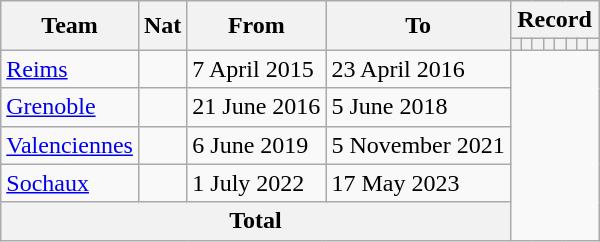<table class=wikitable style="text-align: center">
<tr>
<th rowspan="2">Team</th>
<th rowspan="2">Nat</th>
<th rowspan="2">From</th>
<th rowspan="2">To</th>
<th colspan="8">Record</th>
</tr>
<tr>
<th></th>
<th></th>
<th></th>
<th></th>
<th></th>
<th></th>
<th></th>
<th></th>
</tr>
<tr>
<td align=left><a href='#'>Reims</a></td>
<td></td>
<td align=left>7 April 2015</td>
<td align=left>23 April 2016<br></td>
</tr>
<tr>
<td align=left><a href='#'>Grenoble</a></td>
<td></td>
<td align=left>21 June 2016</td>
<td align=left>5 June 2018<br></td>
</tr>
<tr>
<td align=left><a href='#'>Valenciennes</a></td>
<td></td>
<td align=left>6 June 2019</td>
<td align=left>5 November 2021<br></td>
</tr>
<tr>
<td align=left><a href='#'>Sochaux</a></td>
<td></td>
<td align=left>1 July 2022</td>
<td align=left>17 May 2023<br></td>
</tr>
<tr>
<th colspan=4>Total<br></th>
</tr>
</table>
